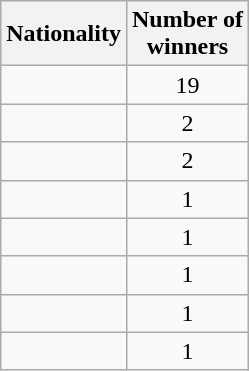<table class="wikitable sortable">
<tr>
<th>Nationality</th>
<th>Number of<br>winners</th>
</tr>
<tr>
<td></td>
<td align=center>19</td>
</tr>
<tr>
<td></td>
<td align=center>2</td>
</tr>
<tr>
<td></td>
<td align=center>2</td>
</tr>
<tr>
<td></td>
<td align=center>1</td>
</tr>
<tr>
<td></td>
<td align=center>1</td>
</tr>
<tr>
<td></td>
<td align=center>1</td>
</tr>
<tr>
<td></td>
<td align=center>1</td>
</tr>
<tr>
<td></td>
<td align=center>1</td>
</tr>
</table>
